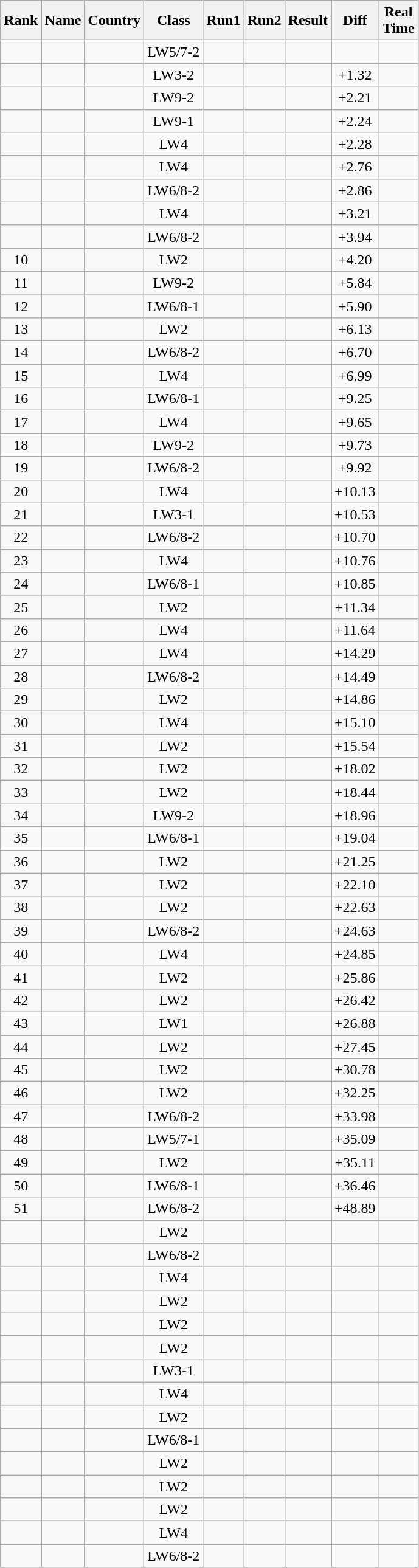<table class="wikitable sortable" style="text-align:center">
<tr>
<th>Rank</th>
<th>Name</th>
<th>Country</th>
<th>Class</th>
<th>Run1</th>
<th>Run2</th>
<th>Result</th>
<th Class="unsortable">Diff</th>
<th>Real<br>Time</th>
</tr>
<tr>
<td></td>
<td align=left></td>
<td align=left></td>
<td>LW5/7-2</td>
<td></td>
<td></td>
<td></td>
<td></td>
<td></td>
</tr>
<tr>
<td></td>
<td align=left></td>
<td align=left></td>
<td>LW3-2</td>
<td></td>
<td></td>
<td></td>
<td>+1.32</td>
<td></td>
</tr>
<tr>
<td></td>
<td align=left></td>
<td align=left></td>
<td>LW9-2</td>
<td></td>
<td></td>
<td></td>
<td>+2.21</td>
<td></td>
</tr>
<tr>
<td></td>
<td align=left></td>
<td align=left></td>
<td>LW9-1</td>
<td></td>
<td></td>
<td></td>
<td>+2.24</td>
<td></td>
</tr>
<tr>
<td></td>
<td align=left></td>
<td align=left></td>
<td>LW4</td>
<td></td>
<td></td>
<td></td>
<td>+2.28</td>
<td></td>
</tr>
<tr>
<td></td>
<td align=left></td>
<td align=left></td>
<td>LW4</td>
<td></td>
<td></td>
<td></td>
<td>+2.76</td>
<td></td>
</tr>
<tr>
<td></td>
<td align=left></td>
<td align=left></td>
<td>LW6/8-2</td>
<td></td>
<td></td>
<td></td>
<td>+2.86</td>
<td></td>
</tr>
<tr>
<td></td>
<td align=left></td>
<td align=left></td>
<td>LW4</td>
<td></td>
<td></td>
<td></td>
<td>+3.21</td>
<td></td>
</tr>
<tr>
<td></td>
<td align=left></td>
<td align=left></td>
<td>LW6/8-2</td>
<td></td>
<td></td>
<td></td>
<td>+3.94</td>
<td></td>
</tr>
<tr>
<td>10</td>
<td align=left></td>
<td align=left></td>
<td>LW2</td>
<td></td>
<td></td>
<td></td>
<td>+4.20</td>
<td></td>
</tr>
<tr>
<td>11</td>
<td align=left></td>
<td align=left></td>
<td>LW9-2</td>
<td></td>
<td></td>
<td></td>
<td>+5.84</td>
<td></td>
</tr>
<tr>
<td>12</td>
<td align=left></td>
<td align=left></td>
<td>LW6/8-1</td>
<td></td>
<td></td>
<td></td>
<td>+5.90</td>
<td></td>
</tr>
<tr>
<td>13</td>
<td align=left></td>
<td align=left></td>
<td>LW2</td>
<td></td>
<td></td>
<td></td>
<td>+6.13</td>
<td></td>
</tr>
<tr>
<td>14</td>
<td align=left></td>
<td align=left></td>
<td>LW6/8-2</td>
<td></td>
<td></td>
<td></td>
<td>+6.70</td>
<td></td>
</tr>
<tr>
<td>15</td>
<td align=left></td>
<td align=left></td>
<td>LW4</td>
<td></td>
<td></td>
<td></td>
<td>+6.99</td>
<td></td>
</tr>
<tr>
<td>16</td>
<td align=left></td>
<td align=left></td>
<td>LW6/8-1</td>
<td></td>
<td></td>
<td></td>
<td>+9.25</td>
<td></td>
</tr>
<tr>
<td>17</td>
<td align=left></td>
<td align=left></td>
<td>LW4</td>
<td></td>
<td></td>
<td></td>
<td>+9.65</td>
<td></td>
</tr>
<tr>
<td>18</td>
<td align=left></td>
<td align=left></td>
<td>LW9-2</td>
<td></td>
<td></td>
<td></td>
<td>+9.73</td>
<td></td>
</tr>
<tr>
<td>19</td>
<td align=left></td>
<td align=left></td>
<td>LW6/8-2</td>
<td></td>
<td></td>
<td></td>
<td>+9.92</td>
<td></td>
</tr>
<tr>
<td>20</td>
<td align=left></td>
<td align=left></td>
<td>LW4</td>
<td></td>
<td></td>
<td></td>
<td>+10.13</td>
<td></td>
</tr>
<tr>
<td>21</td>
<td align=left></td>
<td align=left></td>
<td>LW3-1</td>
<td></td>
<td></td>
<td></td>
<td>+10.53</td>
<td></td>
</tr>
<tr>
<td>22</td>
<td align=left></td>
<td align=left></td>
<td>LW6/8-2</td>
<td></td>
<td></td>
<td></td>
<td>+10.70</td>
<td></td>
</tr>
<tr>
<td>23</td>
<td align=left></td>
<td align=left></td>
<td>LW4</td>
<td></td>
<td></td>
<td></td>
<td>+10.76</td>
<td></td>
</tr>
<tr>
<td>24</td>
<td align=left></td>
<td align=left></td>
<td>LW6/8-1</td>
<td></td>
<td></td>
<td></td>
<td>+10.85</td>
<td></td>
</tr>
<tr>
<td>25</td>
<td align=left></td>
<td align=left></td>
<td>LW2</td>
<td></td>
<td></td>
<td></td>
<td>+11.34</td>
<td></td>
</tr>
<tr>
<td>26</td>
<td align=left></td>
<td align=left></td>
<td>LW4</td>
<td></td>
<td></td>
<td></td>
<td>+11.64</td>
<td></td>
</tr>
<tr>
<td>27</td>
<td align=left></td>
<td align=left></td>
<td>LW4</td>
<td></td>
<td></td>
<td></td>
<td>+14.29</td>
<td></td>
</tr>
<tr>
<td>28</td>
<td align=left></td>
<td align=left></td>
<td>LW6/8-2</td>
<td></td>
<td></td>
<td></td>
<td>+14.49</td>
<td></td>
</tr>
<tr>
<td>29</td>
<td align=left></td>
<td align=left></td>
<td>LW2</td>
<td></td>
<td></td>
<td></td>
<td>+14.86</td>
<td></td>
</tr>
<tr>
<td>30</td>
<td align=left></td>
<td align=left></td>
<td>LW4</td>
<td></td>
<td></td>
<td></td>
<td>+15.10</td>
<td></td>
</tr>
<tr>
<td>31</td>
<td align=left></td>
<td align=left></td>
<td>LW2</td>
<td></td>
<td></td>
<td></td>
<td>+15.54</td>
<td></td>
</tr>
<tr>
<td>32</td>
<td align=left></td>
<td align=left></td>
<td>LW2</td>
<td></td>
<td></td>
<td></td>
<td>+18.02</td>
<td></td>
</tr>
<tr>
<td>33</td>
<td align=left></td>
<td align=left></td>
<td>LW2</td>
<td></td>
<td></td>
<td></td>
<td>+18.44</td>
<td></td>
</tr>
<tr>
<td>34</td>
<td align=left></td>
<td align=left></td>
<td>LW9-2</td>
<td></td>
<td></td>
<td></td>
<td>+18.96</td>
<td></td>
</tr>
<tr>
<td>35</td>
<td align=left></td>
<td align=left></td>
<td>LW6/8-1</td>
<td></td>
<td></td>
<td></td>
<td>+19.04</td>
<td></td>
</tr>
<tr>
<td>36</td>
<td align=left></td>
<td align=left></td>
<td>LW2</td>
<td></td>
<td></td>
<td></td>
<td>+21.25</td>
<td></td>
</tr>
<tr>
<td>37</td>
<td align=left></td>
<td align=left></td>
<td>LW2</td>
<td></td>
<td></td>
<td></td>
<td>+22.10</td>
<td></td>
</tr>
<tr>
<td>38</td>
<td align=left></td>
<td align=left></td>
<td>LW2</td>
<td></td>
<td></td>
<td></td>
<td>+22.63</td>
<td></td>
</tr>
<tr>
<td>39</td>
<td align=left></td>
<td align=left></td>
<td>LW6/8-2</td>
<td></td>
<td></td>
<td></td>
<td>+24.63</td>
<td></td>
</tr>
<tr>
<td>40</td>
<td align=left></td>
<td align=left></td>
<td>LW4</td>
<td></td>
<td></td>
<td></td>
<td>+24.85</td>
<td></td>
</tr>
<tr>
<td>41</td>
<td align=left></td>
<td align=left></td>
<td>LW2</td>
<td></td>
<td></td>
<td></td>
<td>+25.86</td>
<td></td>
</tr>
<tr>
<td>42</td>
<td align=left></td>
<td align=left></td>
<td>LW2</td>
<td></td>
<td></td>
<td></td>
<td>+26.42</td>
<td></td>
</tr>
<tr>
<td>43</td>
<td align=left></td>
<td align=left></td>
<td>LW1</td>
<td></td>
<td></td>
<td></td>
<td>+26.88</td>
<td></td>
</tr>
<tr>
<td>44</td>
<td align=left></td>
<td align=left></td>
<td>LW2</td>
<td></td>
<td></td>
<td></td>
<td>+27.45</td>
<td></td>
</tr>
<tr>
<td>45</td>
<td align=left></td>
<td align=left></td>
<td>LW2</td>
<td></td>
<td></td>
<td></td>
<td>+30.78</td>
<td></td>
</tr>
<tr>
<td>46</td>
<td align=left></td>
<td align=left></td>
<td>LW2</td>
<td></td>
<td></td>
<td></td>
<td>+32.25</td>
<td></td>
</tr>
<tr>
<td>47</td>
<td align=left></td>
<td align=left></td>
<td>LW6/8-2</td>
<td></td>
<td></td>
<td></td>
<td>+33.98</td>
<td></td>
</tr>
<tr>
<td>48</td>
<td align=left></td>
<td align=left></td>
<td>LW5/7-1</td>
<td></td>
<td></td>
<td></td>
<td>+35.09</td>
<td></td>
</tr>
<tr>
<td>49</td>
<td align=left></td>
<td align=left></td>
<td>LW2</td>
<td></td>
<td></td>
<td></td>
<td>+35.11</td>
<td></td>
</tr>
<tr>
<td>50</td>
<td align=left></td>
<td align=left></td>
<td>LW6/8-1</td>
<td></td>
<td></td>
<td></td>
<td>+36.46</td>
<td></td>
</tr>
<tr>
<td>51</td>
<td align=left></td>
<td align=left></td>
<td>LW6/8-2</td>
<td></td>
<td></td>
<td></td>
<td>+48.89</td>
<td></td>
</tr>
<tr>
<td></td>
<td align=left></td>
<td align=left></td>
<td>LW2</td>
<td></td>
<td></td>
<td></td>
<td></td>
<td></td>
</tr>
<tr>
<td></td>
<td align=left></td>
<td align=left></td>
<td>LW6/8-2</td>
<td></td>
<td></td>
<td></td>
<td></td>
<td></td>
</tr>
<tr>
<td></td>
<td align=left></td>
<td align=left></td>
<td>LW4</td>
<td></td>
<td></td>
<td></td>
<td></td>
<td></td>
</tr>
<tr>
<td></td>
<td align=left></td>
<td align=left></td>
<td>LW2</td>
<td></td>
<td></td>
<td></td>
<td></td>
<td></td>
</tr>
<tr>
<td></td>
<td align=left></td>
<td align=left></td>
<td>LW2</td>
<td></td>
<td></td>
<td></td>
<td></td>
<td></td>
</tr>
<tr>
<td></td>
<td align=left></td>
<td align=left></td>
<td>LW2</td>
<td></td>
<td></td>
<td></td>
<td></td>
<td></td>
</tr>
<tr>
<td></td>
<td align=left></td>
<td align=left></td>
<td>LW3-1</td>
<td></td>
<td></td>
<td></td>
<td></td>
<td></td>
</tr>
<tr>
<td></td>
<td align=left></td>
<td align=left></td>
<td>LW4</td>
<td></td>
<td></td>
<td></td>
<td></td>
<td></td>
</tr>
<tr>
<td></td>
<td align=left></td>
<td align=left></td>
<td>LW2</td>
<td></td>
<td></td>
<td></td>
<td></td>
<td></td>
</tr>
<tr>
<td></td>
<td align=left></td>
<td align=left></td>
<td>LW6/8-1</td>
<td></td>
<td></td>
<td></td>
<td></td>
<td></td>
</tr>
<tr>
<td></td>
<td align=left></td>
<td align=left></td>
<td>LW2</td>
<td></td>
<td></td>
<td></td>
<td></td>
<td></td>
</tr>
<tr>
<td></td>
<td align=left></td>
<td align=left></td>
<td>LW2</td>
<td></td>
<td></td>
<td></td>
<td></td>
<td></td>
</tr>
<tr>
<td></td>
<td align=left></td>
<td align=left></td>
<td>LW2</td>
<td></td>
<td></td>
<td></td>
<td></td>
<td></td>
</tr>
<tr>
<td></td>
<td align=left></td>
<td align=left></td>
<td>LW4</td>
<td></td>
<td></td>
<td></td>
<td></td>
<td></td>
</tr>
<tr>
<td></td>
<td align=left></td>
<td align=left></td>
<td>LW6/8-2</td>
<td></td>
<td></td>
<td></td>
<td></td>
<td></td>
</tr>
</table>
